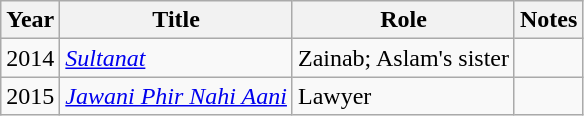<table class="wikitable">
<tr>
<th>Year</th>
<th>Title</th>
<th>Role</th>
<th>Notes</th>
</tr>
<tr>
<td>2014</td>
<td><em><a href='#'>Sultanat</a></em></td>
<td>Zainab; Aslam's sister</td>
<td></td>
</tr>
<tr>
<td>2015</td>
<td><em><a href='#'>Jawani Phir Nahi Aani</a></em></td>
<td>Lawyer</td>
<td></td>
</tr>
</table>
